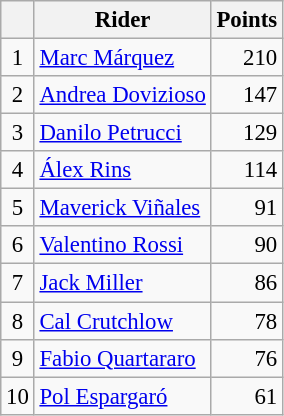<table class="wikitable" style="font-size: 95%;">
<tr>
<th></th>
<th>Rider</th>
<th>Points</th>
</tr>
<tr>
<td align=center>1</td>
<td> <a href='#'>Marc Márquez</a></td>
<td align=right>210</td>
</tr>
<tr>
<td align=center>2</td>
<td> <a href='#'>Andrea Dovizioso</a></td>
<td align=right>147</td>
</tr>
<tr>
<td align=center>3</td>
<td> <a href='#'>Danilo Petrucci</a></td>
<td align=right>129</td>
</tr>
<tr>
<td align=center>4</td>
<td> <a href='#'>Álex Rins</a></td>
<td align=right>114</td>
</tr>
<tr>
<td align=center>5</td>
<td> <a href='#'>Maverick Viñales</a></td>
<td align=right>91</td>
</tr>
<tr>
<td align=center>6</td>
<td> <a href='#'>Valentino Rossi</a></td>
<td align=right>90</td>
</tr>
<tr>
<td align=center>7</td>
<td> <a href='#'>Jack Miller</a></td>
<td align=right>86</td>
</tr>
<tr>
<td align=center>8</td>
<td> <a href='#'>Cal Crutchlow</a></td>
<td align=right>78</td>
</tr>
<tr>
<td align=center>9</td>
<td> <a href='#'>Fabio Quartararo</a></td>
<td align=right>76</td>
</tr>
<tr>
<td align=center>10</td>
<td> <a href='#'>Pol Espargaró</a></td>
<td align=right>61</td>
</tr>
</table>
